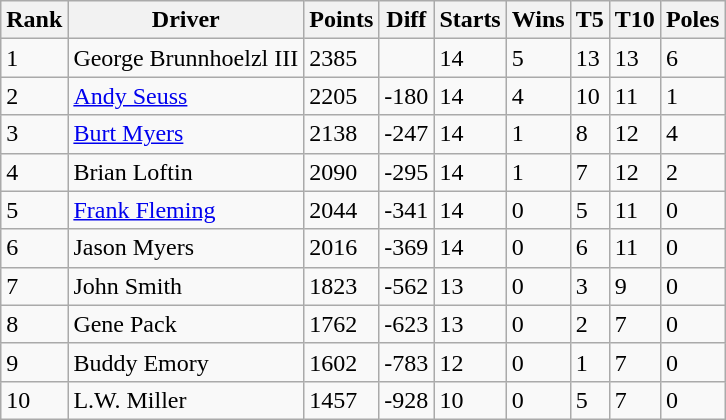<table class="wikitable">
<tr>
<th>Rank</th>
<th>Driver</th>
<th>Points</th>
<th>Diff</th>
<th>Starts</th>
<th>Wins</th>
<th>T5</th>
<th>T10</th>
<th>Poles</th>
</tr>
<tr>
<td>1</td>
<td>George Brunnhoelzl III</td>
<td>2385</td>
<td></td>
<td>14</td>
<td>5</td>
<td>13</td>
<td>13</td>
<td>6</td>
</tr>
<tr>
<td>2</td>
<td><a href='#'>Andy Seuss</a></td>
<td>2205</td>
<td>-180</td>
<td>14</td>
<td>4</td>
<td>10</td>
<td>11</td>
<td>1</td>
</tr>
<tr>
<td>3</td>
<td><a href='#'>Burt Myers</a></td>
<td>2138</td>
<td>-247</td>
<td>14</td>
<td>1</td>
<td>8</td>
<td>12</td>
<td>4</td>
</tr>
<tr>
<td>4</td>
<td>Brian Loftin</td>
<td>2090</td>
<td>-295</td>
<td>14</td>
<td>1</td>
<td>7</td>
<td>12</td>
<td>2</td>
</tr>
<tr>
<td>5</td>
<td><a href='#'>Frank Fleming</a></td>
<td>2044</td>
<td>-341</td>
<td>14</td>
<td>0</td>
<td>5</td>
<td>11</td>
<td>0</td>
</tr>
<tr>
<td>6</td>
<td>Jason Myers</td>
<td>2016</td>
<td>-369</td>
<td>14</td>
<td>0</td>
<td>6</td>
<td>11</td>
<td>0</td>
</tr>
<tr>
<td>7</td>
<td>John Smith</td>
<td>1823</td>
<td>-562</td>
<td>13</td>
<td>0</td>
<td>3</td>
<td>9</td>
<td>0</td>
</tr>
<tr>
<td>8</td>
<td>Gene Pack</td>
<td>1762</td>
<td>-623</td>
<td>13</td>
<td>0</td>
<td>2</td>
<td>7</td>
<td>0</td>
</tr>
<tr>
<td>9</td>
<td>Buddy Emory</td>
<td>1602</td>
<td>-783</td>
<td>12</td>
<td>0</td>
<td>1</td>
<td>7</td>
<td>0</td>
</tr>
<tr>
<td>10</td>
<td>L.W. Miller</td>
<td>1457</td>
<td>-928</td>
<td>10</td>
<td>0</td>
<td>5</td>
<td>7</td>
<td>0</td>
</tr>
</table>
